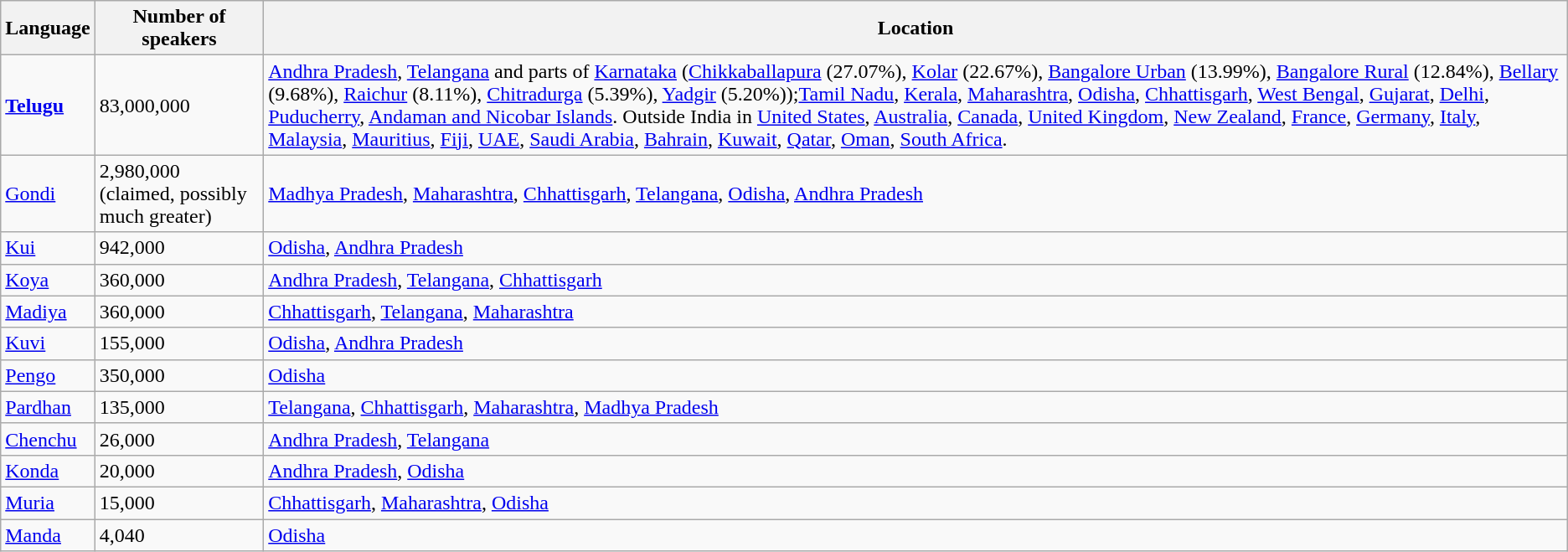<table class="wikitable sortable">
<tr>
<th>Language</th>
<th>Number of speakers</th>
<th>Location</th>
</tr>
<tr>
<td><strong><a href='#'>Telugu</a></strong></td>
<td>83,000,000</td>
<td><a href='#'>Andhra Pradesh</a>, <a href='#'>Telangana</a> and parts of <a href='#'>Karnataka</a> (<a href='#'>Chikkaballapura</a> (27.07%), <a href='#'>Kolar</a> (22.67%), <a href='#'>Bangalore Urban</a> (13.99%), <a href='#'>Bangalore Rural</a> (12.84%), <a href='#'>Bellary</a> (9.68%), <a href='#'>Raichur</a> (8.11%), <a href='#'>Chitradurga</a> (5.39%), <a href='#'>Yadgir</a> (5.20%));<a href='#'>Tamil Nadu</a>, <a href='#'>Kerala</a>, <a href='#'>Maharashtra</a>, <a href='#'>Odisha</a>, <a href='#'>Chhattisgarh</a>, <a href='#'>West Bengal</a>, <a href='#'>Gujarat</a>, <a href='#'>Delhi</a>, <a href='#'>Puducherry</a>, <a href='#'>Andaman and Nicobar Islands</a>. Outside India in <a href='#'>United States</a>, <a href='#'>Australia</a>, <a href='#'>Canada</a>, <a href='#'>United Kingdom</a>, <a href='#'>New Zealand</a>, <a href='#'>France</a>, <a href='#'>Germany</a>, <a href='#'>Italy</a>, <a href='#'>Malaysia</a>, <a href='#'>Mauritius</a>, <a href='#'>Fiji</a>, <a href='#'>UAE</a>, <a href='#'>Saudi Arabia</a>, <a href='#'>Bahrain</a>, <a href='#'>Kuwait</a>, <a href='#'>Qatar</a>, <a href='#'>Oman</a>, <a href='#'>South Africa</a>.</td>
</tr>
<tr>
<td><a href='#'>Gondi</a></td>
<td>2,980,000 (claimed, possibly much greater)</td>
<td><a href='#'>Madhya Pradesh</a>, <a href='#'>Maharashtra</a>, <a href='#'>Chhattisgarh</a>, <a href='#'>Telangana</a>, <a href='#'>Odisha</a>, <a href='#'>Andhra Pradesh</a></td>
</tr>
<tr>
<td><a href='#'>Kui</a></td>
<td>942,000</td>
<td><a href='#'>Odisha</a>, <a href='#'>Andhra Pradesh</a></td>
</tr>
<tr>
<td><a href='#'>Koya</a></td>
<td>360,000</td>
<td><a href='#'>Andhra Pradesh</a>, <a href='#'>Telangana</a>, <a href='#'>Chhattisgarh</a></td>
</tr>
<tr>
<td><a href='#'>Madiya</a></td>
<td>360,000</td>
<td><a href='#'>Chhattisgarh</a>, <a href='#'>Telangana</a>, <a href='#'>Maharashtra</a></td>
</tr>
<tr>
<td><a href='#'>Kuvi</a></td>
<td>155,000</td>
<td><a href='#'>Odisha</a>, <a href='#'>Andhra Pradesh</a></td>
</tr>
<tr>
<td><a href='#'>Pengo</a></td>
<td>350,000</td>
<td><a href='#'>Odisha</a></td>
</tr>
<tr>
<td><a href='#'>Pardhan</a></td>
<td>135,000</td>
<td><a href='#'>Telangana</a>, <a href='#'>Chhattisgarh</a>, <a href='#'>Maharashtra</a>, <a href='#'>Madhya Pradesh</a></td>
</tr>
<tr>
<td><a href='#'>Chenchu</a></td>
<td>26,000</td>
<td><a href='#'>Andhra Pradesh</a>, <a href='#'>Telangana</a></td>
</tr>
<tr>
<td><a href='#'>Konda</a></td>
<td>20,000</td>
<td><a href='#'>Andhra Pradesh</a>, <a href='#'>Odisha</a></td>
</tr>
<tr>
<td><a href='#'>Muria</a></td>
<td>15,000</td>
<td><a href='#'>Chhattisgarh</a>, <a href='#'>Maharashtra</a>, <a href='#'>Odisha</a></td>
</tr>
<tr>
<td><a href='#'>Manda</a></td>
<td>4,040</td>
<td><a href='#'>Odisha</a></td>
</tr>
</table>
